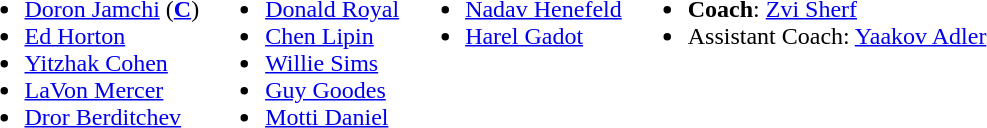<table>
<tr valign="top">
<td><br><ul><li> <a href='#'>Doron Jamchi</a> (<strong><a href='#'>C</a></strong>)</li><li> <a href='#'>Ed Horton</a></li><li> <a href='#'>Yitzhak Cohen</a></li><li>  <a href='#'>LaVon Mercer</a></li><li> <a href='#'>Dror Berditchev</a></li></ul></td>
<td><br><ul><li> <a href='#'>Donald Royal</a></li><li> <a href='#'>Chen Lipin</a></li><li>  <a href='#'>Willie Sims</a></li><li> <a href='#'>Guy Goodes</a></li><li> <a href='#'>Motti Daniel</a></li></ul></td>
<td><br><ul><li> <a href='#'>Nadav Henefeld</a></li><li> <a href='#'>Harel Gadot</a></li></ul></td>
<td><br><ul><li><strong>Coach</strong>:  <a href='#'>Zvi Sherf</a></li><li>Assistant Coach:  <a href='#'>Yaakov Adler</a></li></ul></td>
</tr>
</table>
